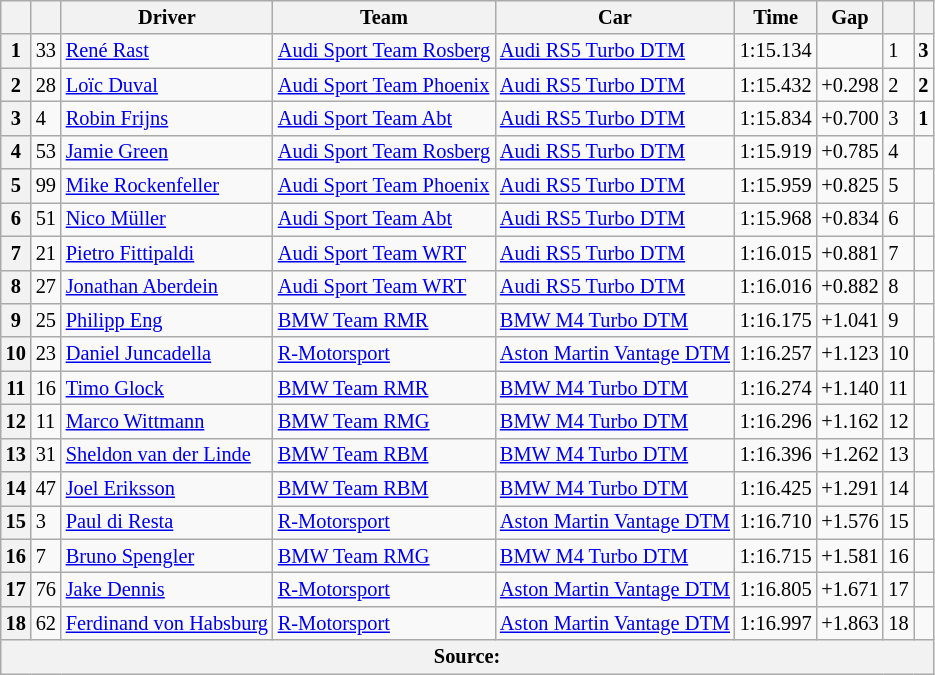<table class="wikitable" style="font-size: 85%">
<tr>
<th></th>
<th></th>
<th>Driver</th>
<th>Team</th>
<th>Car</th>
<th>Time</th>
<th>Gap</th>
<th></th>
<th></th>
</tr>
<tr>
<th>1</th>
<td>33</td>
<td> <a href='#'>René Rast</a></td>
<td><a href='#'>Audi Sport Team Rosberg</a></td>
<td><a href='#'>Audi RS5 Turbo DTM</a></td>
<td>1:15.134</td>
<td></td>
<td>1</td>
<td align=center><strong>3</strong></td>
</tr>
<tr>
<th>2</th>
<td>28</td>
<td> <a href='#'>Loïc Duval</a></td>
<td><a href='#'>Audi Sport Team Phoenix</a></td>
<td><a href='#'>Audi RS5 Turbo DTM</a></td>
<td>1:15.432</td>
<td>+0.298</td>
<td>2</td>
<td align=center><strong>2</strong></td>
</tr>
<tr>
<th>3</th>
<td>4</td>
<td> <a href='#'>Robin Frijns</a></td>
<td><a href='#'>Audi Sport Team Abt</a></td>
<td><a href='#'>Audi RS5 Turbo DTM</a></td>
<td>1:15.834</td>
<td>+0.700</td>
<td>3</td>
<td align=center><strong>1</strong></td>
</tr>
<tr>
<th>4</th>
<td>53</td>
<td> <a href='#'>Jamie Green</a></td>
<td><a href='#'>Audi Sport Team Rosberg</a></td>
<td><a href='#'>Audi RS5 Turbo DTM</a></td>
<td>1:15.919</td>
<td>+0.785</td>
<td>4</td>
<td align=center></td>
</tr>
<tr>
<th>5</th>
<td>99</td>
<td> <a href='#'>Mike Rockenfeller</a></td>
<td><a href='#'>Audi Sport Team Phoenix</a></td>
<td><a href='#'>Audi RS5 Turbo DTM</a></td>
<td>1:15.959</td>
<td>+0.825</td>
<td>5</td>
<td align=center></td>
</tr>
<tr>
<th>6</th>
<td>51</td>
<td> <a href='#'>Nico Müller</a></td>
<td><a href='#'>Audi Sport Team Abt</a></td>
<td><a href='#'>Audi RS5 Turbo DTM</a></td>
<td>1:15.968</td>
<td>+0.834</td>
<td>6</td>
<td align=center></td>
</tr>
<tr>
<th>7</th>
<td>21</td>
<td> <a href='#'>Pietro Fittipaldi</a></td>
<td><a href='#'>Audi Sport Team WRT</a></td>
<td><a href='#'>Audi RS5 Turbo DTM</a></td>
<td>1:16.015</td>
<td>+0.881</td>
<td>7</td>
<td align=center></td>
</tr>
<tr>
<th>8</th>
<td>27</td>
<td> <a href='#'>Jonathan Aberdein</a></td>
<td><a href='#'>Audi Sport Team WRT</a></td>
<td><a href='#'>Audi RS5 Turbo DTM</a></td>
<td>1:16.016</td>
<td>+0.882</td>
<td>8</td>
<td align=center></td>
</tr>
<tr>
<th>9</th>
<td>25</td>
<td> <a href='#'>Philipp Eng</a></td>
<td><a href='#'>BMW Team RMR</a></td>
<td><a href='#'>BMW M4 Turbo DTM</a></td>
<td>1:16.175</td>
<td>+1.041</td>
<td>9</td>
<td align=center></td>
</tr>
<tr>
<th>10</th>
<td>23</td>
<td> <a href='#'>Daniel Juncadella</a></td>
<td><a href='#'>R-Motorsport</a></td>
<td><a href='#'>Aston Martin Vantage DTM</a></td>
<td>1:16.257</td>
<td>+1.123</td>
<td>10</td>
<td align=center></td>
</tr>
<tr>
<th>11</th>
<td>16</td>
<td> <a href='#'>Timo Glock</a></td>
<td><a href='#'>BMW Team RMR</a></td>
<td><a href='#'>BMW M4 Turbo DTM</a></td>
<td>1:16.274</td>
<td>+1.140</td>
<td>11</td>
<td align=center></td>
</tr>
<tr>
<th>12</th>
<td>11</td>
<td> <a href='#'>Marco Wittmann</a></td>
<td><a href='#'>BMW Team RMG</a></td>
<td><a href='#'>BMW M4 Turbo DTM</a></td>
<td>1:16.296</td>
<td>+1.162</td>
<td>12</td>
<td align=center></td>
</tr>
<tr>
<th>13</th>
<td>31</td>
<td> <a href='#'>Sheldon van der Linde</a></td>
<td><a href='#'>BMW Team RBM</a></td>
<td><a href='#'>BMW M4 Turbo DTM</a></td>
<td>1:16.396</td>
<td>+1.262</td>
<td>13</td>
<td align=center></td>
</tr>
<tr>
<th>14</th>
<td>47</td>
<td> <a href='#'>Joel Eriksson</a></td>
<td><a href='#'>BMW Team RBM</a></td>
<td><a href='#'>BMW M4 Turbo DTM</a></td>
<td>1:16.425</td>
<td>+1.291</td>
<td>14</td>
<td align=center></td>
</tr>
<tr>
<th>15</th>
<td>3</td>
<td> <a href='#'>Paul di Resta</a></td>
<td><a href='#'>R-Motorsport</a></td>
<td><a href='#'>Aston Martin Vantage DTM</a></td>
<td>1:16.710</td>
<td>+1.576</td>
<td>15</td>
<td align=center></td>
</tr>
<tr>
<th>16</th>
<td>7</td>
<td> <a href='#'>Bruno Spengler</a></td>
<td><a href='#'>BMW Team RMG</a></td>
<td><a href='#'>BMW M4 Turbo DTM</a></td>
<td>1:16.715</td>
<td>+1.581</td>
<td>16</td>
<td align=center></td>
</tr>
<tr>
<th>17</th>
<td>76</td>
<td> <a href='#'>Jake Dennis</a></td>
<td><a href='#'>R-Motorsport</a></td>
<td><a href='#'>Aston Martin Vantage DTM</a></td>
<td>1:16.805</td>
<td>+1.671</td>
<td>17</td>
<td align=center></td>
</tr>
<tr>
<th>18</th>
<td>62</td>
<td> <a href='#'>Ferdinand von Habsburg</a></td>
<td><a href='#'>R-Motorsport</a></td>
<td><a href='#'>Aston Martin Vantage DTM</a></td>
<td>1:16.997</td>
<td>+1.863</td>
<td>18</td>
<td align=center></td>
</tr>
<tr>
<th colspan=9>Source:</th>
</tr>
</table>
